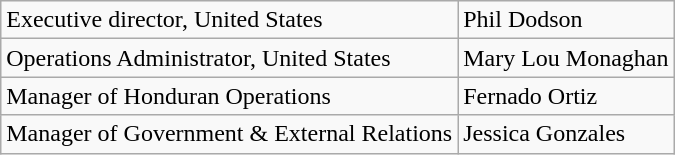<table class="wikitable">
<tr>
<td>Executive director, United States</td>
<td>Phil Dodson</td>
</tr>
<tr>
<td>Operations Administrator, United States</td>
<td>Mary Lou Monaghan</td>
</tr>
<tr>
<td>Manager of Honduran Operations</td>
<td>Fernado Ortiz</td>
</tr>
<tr>
<td>Manager of Government & External Relations</td>
<td>Jessica Gonzales</td>
</tr>
</table>
